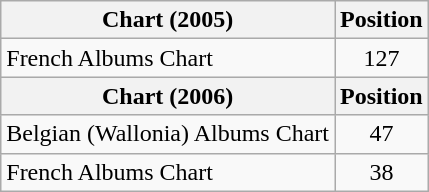<table class="wikitable sortable">
<tr>
<th>Chart (2005)</th>
<th>Position</th>
</tr>
<tr>
<td>French Albums Chart</td>
<td style="text-align:center;">127</td>
</tr>
<tr>
<th>Chart (2006)</th>
<th>Position</th>
</tr>
<tr>
<td>Belgian (Wallonia) Albums Chart</td>
<td style="text-align:center;">47</td>
</tr>
<tr>
<td>French Albums Chart</td>
<td style="text-align:center;">38</td>
</tr>
</table>
